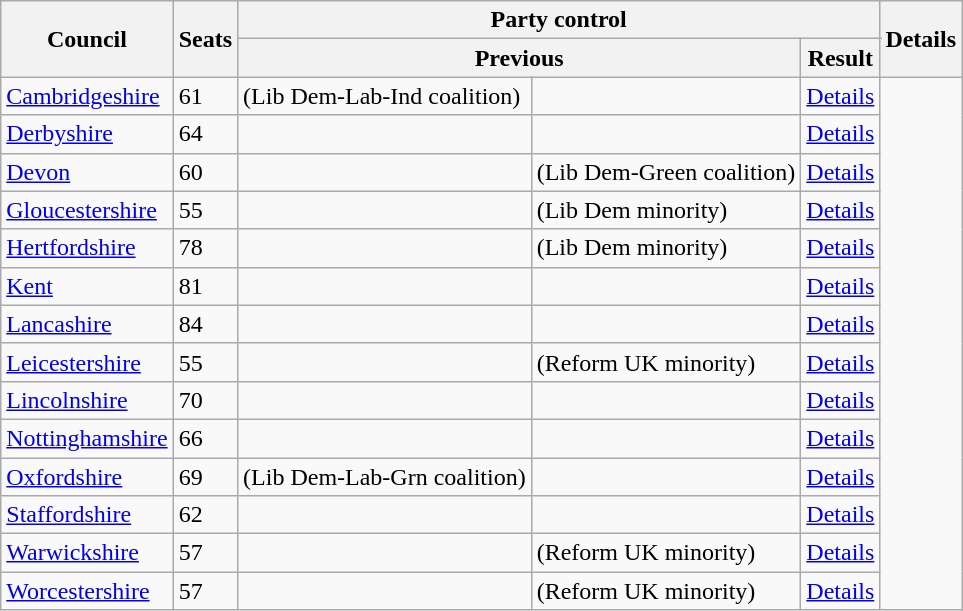<table class="wikitable sortable">
<tr>
<th rowspan="2">Council</th>
<th rowspan="2">Seats</th>
<th colspan="4">Party control</th>
<th rowspan="2">Details</th>
</tr>
<tr>
<th colspan="2">Previous</th>
<th colspan="2">Result</th>
</tr>
<tr>
<td><a href='#'>Cambridgeshire</a></td>
<td>61</td>
<td> (Lib Dem-Lab-Ind coalition)</td>
<td></td>
<td><a href='#'>Details</a></td>
</tr>
<tr>
<td><a href='#'>Derbyshire</a></td>
<td>64</td>
<td></td>
<td></td>
<td><a href='#'>Details</a></td>
</tr>
<tr>
<td><a href='#'>Devon</a></td>
<td>60</td>
<td></td>
<td> (Lib Dem-Green coalition)</td>
<td><a href='#'>Details</a></td>
</tr>
<tr>
<td><a href='#'>Gloucestershire</a></td>
<td>55</td>
<td></td>
<td> (Lib Dem minority)</td>
<td><a href='#'>Details</a></td>
</tr>
<tr>
<td><a href='#'>Hertfordshire</a></td>
<td>78</td>
<td></td>
<td> (Lib Dem minority)</td>
<td><a href='#'>Details</a></td>
</tr>
<tr>
<td><a href='#'>Kent</a></td>
<td>81</td>
<td></td>
<td></td>
<td><a href='#'>Details</a></td>
</tr>
<tr>
<td><a href='#'>Lancashire</a></td>
<td>84</td>
<td></td>
<td></td>
<td><a href='#'>Details</a></td>
</tr>
<tr>
<td><a href='#'>Leicestershire</a></td>
<td>55</td>
<td></td>
<td> (Reform UK minority)</td>
<td><a href='#'>Details</a></td>
</tr>
<tr>
<td><a href='#'>Lincolnshire</a></td>
<td>70</td>
<td></td>
<td></td>
<td><a href='#'>Details</a></td>
</tr>
<tr>
<td><a href='#'>Nottinghamshire</a></td>
<td>66</td>
<td></td>
<td></td>
<td><a href='#'>Details</a></td>
</tr>
<tr>
<td><a href='#'>Oxfordshire</a></td>
<td>69</td>
<td> (Lib Dem-Lab-Grn coalition)</td>
<td></td>
<td><a href='#'>Details</a></td>
</tr>
<tr>
<td><a href='#'>Staffordshire</a></td>
<td>62</td>
<td></td>
<td></td>
<td><a href='#'>Details</a></td>
</tr>
<tr>
<td><a href='#'>Warwickshire</a></td>
<td>57</td>
<td></td>
<td> (Reform UK minority)</td>
<td><a href='#'>Details</a></td>
</tr>
<tr>
<td><a href='#'>Worcestershire</a></td>
<td>57</td>
<td></td>
<td> (Reform UK minority)</td>
<td><a href='#'>Details</a></td>
</tr>
</table>
